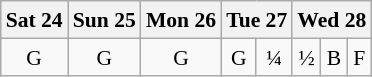<table class="wikitable" style="margin:0.5em auto; font-size:90%; line-height:1.25em;">
<tr align="center">
<th>Sat 24</th>
<th>Sun 25</th>
<th>Mon 26</th>
<th colspan="2">Tue 27</th>
<th colspan="3">Wed 28</th>
</tr>
<tr align="center">
<td class="team-group">G</td>
<td class="team-group">G</td>
<td class="team-group">G</td>
<td class="team-group">G</td>
<td class="team-qf">¼</td>
<td class="team-sf">½</td>
<td class="team-bronze">B</td>
<td class="team-final">F</td>
</tr>
</table>
